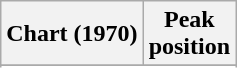<table class="wikitable sortable plainrowheaders" style="text-align:center">
<tr>
<th scope="col">Chart (1970)</th>
<th scope="col">Peak<br> position</th>
</tr>
<tr>
</tr>
<tr>
</tr>
</table>
